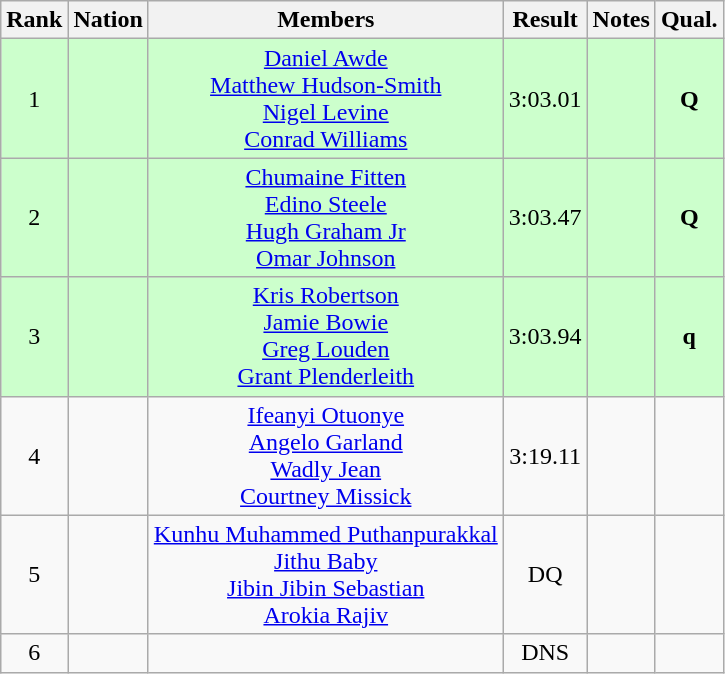<table class="wikitable" style="text-align:center">
<tr>
<th>Rank</th>
<th>Nation</th>
<th>Members</th>
<th>Result</th>
<th>Notes</th>
<th>Qual.</th>
</tr>
<tr bgcolor=ccffcc>
<td>1</td>
<td align="left"></td>
<td><a href='#'>Daniel Awde</a><br><a href='#'>Matthew Hudson-Smith</a> <br><a href='#'>Nigel Levine</a> <br><a href='#'>Conrad Williams</a></td>
<td>3:03.01</td>
<td></td>
<td><strong>Q</strong></td>
</tr>
<tr bgcolor=ccffcc>
<td>2</td>
<td align="left"></td>
<td><a href='#'>Chumaine Fitten</a><br><a href='#'>Edino Steele</a><br><a href='#'>Hugh Graham Jr</a> <br><a href='#'>Omar Johnson</a></td>
<td>3:03.47</td>
<td></td>
<td><strong>Q</strong></td>
</tr>
<tr bgcolor=ccffcc>
<td>3</td>
<td align="left"></td>
<td><a href='#'>Kris Robertson</a><br><a href='#'>Jamie Bowie</a><br><a href='#'>Greg Louden</a><br><a href='#'>Grant Plenderleith</a></td>
<td>3:03.94</td>
<td></td>
<td><strong>q</strong></td>
</tr>
<tr>
<td>4</td>
<td align="left"></td>
<td><a href='#'>Ifeanyi Otuonye</a><br><a href='#'>Angelo Garland</a><br><a href='#'>Wadly Jean</a><br><a href='#'>Courtney Missick</a></td>
<td>3:19.11</td>
<td></td>
<td></td>
</tr>
<tr>
<td>5</td>
<td align="left"></td>
<td><a href='#'>Kunhu Muhammed Puthanpurakkal</a><br><a href='#'>Jithu Baby</a><br><a href='#'>Jibin Jibin Sebastian</a><br><a href='#'>Arokia Rajiv</a></td>
<td>DQ</td>
<td></td>
<td></td>
</tr>
<tr>
<td>6</td>
<td align="left"></td>
<td></td>
<td>DNS</td>
<td></td>
<td></td>
</tr>
</table>
